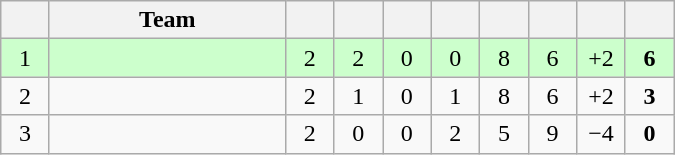<table class="wikitable" style="text-align: center;">
<tr>
<th width="25"></th>
<th width="150">Team</th>
<th width="25"></th>
<th width="25"></th>
<th width="25"></th>
<th width="25"></th>
<th width="25"></th>
<th width="25"></th>
<th width="25"></th>
<th width="25"></th>
</tr>
<tr align=center style="background:#ccffcc;">
<td>1</td>
<td style="text-align:left;"><strong></strong></td>
<td>2</td>
<td>2</td>
<td>0</td>
<td>0</td>
<td>8</td>
<td>6</td>
<td>+2</td>
<td><strong>6</strong></td>
</tr>
<tr align=center>
<td>2</td>
<td style="text-align:left;"></td>
<td>2</td>
<td>1</td>
<td>0</td>
<td>1</td>
<td>8</td>
<td>6</td>
<td>+2</td>
<td><strong>3</strong></td>
</tr>
<tr align=center>
<td>3</td>
<td style="text-align:left;"></td>
<td>2</td>
<td>0</td>
<td>0</td>
<td>2</td>
<td>5</td>
<td>9</td>
<td>−4</td>
<td><strong>0</strong></td>
</tr>
</table>
